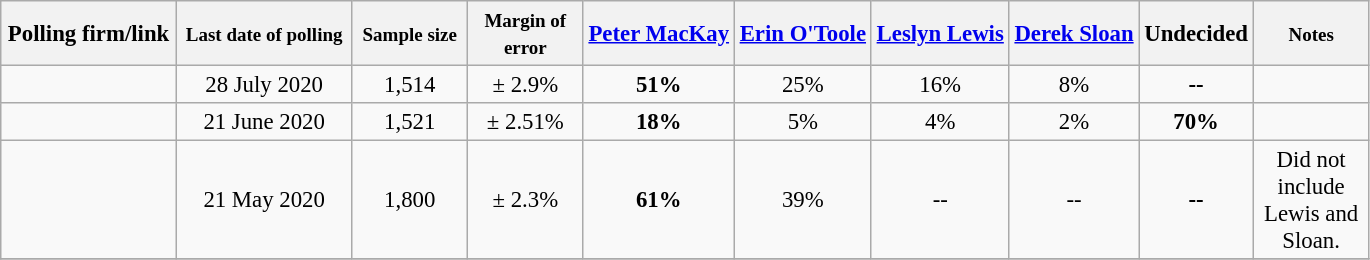<table class="wikitable sortable" style="font-size:95%;text-align:center;">
<tr>
<th style="width:110px;">Polling firm/link</th>
<th style="width:110px;"><small>Last date of polling</small></th>
<th style="width:70px;"><small>Sample size</small></th>
<th style="width:70px;"><small>Margin of error</small></th>
<th><a href='#'>Peter MacKay</a></th>
<th><a href='#'>Erin O'Toole</a></th>
<th><a href='#'>Leslyn Lewis</a></th>
<th><a href='#'>Derek Sloan</a></th>
<th>Undecided</th>
<th style="width:70px;"><small>Notes</small></th>
</tr>
<tr>
<td></td>
<td>28 July 2020</td>
<td>1,514</td>
<td>± 2.9%</td>
<td><strong>51%</strong></td>
<td>25%</td>
<td>16%</td>
<td>8%</td>
<td><strong>--</strong></td>
<td></td>
</tr>
<tr>
<td></td>
<td>21 June 2020</td>
<td>1,521</td>
<td>± 2.51%</td>
<td><strong>18%</strong></td>
<td>5%</td>
<td>4%</td>
<td>2%</td>
<td><strong>70%</strong></td>
<td></td>
</tr>
<tr>
<td> </td>
<td>21 May 2020</td>
<td>1,800</td>
<td>± 2.3%</td>
<td><strong>61%</strong></td>
<td>39%</td>
<td>--</td>
<td>--</td>
<td><strong>--</strong></td>
<td>Did not include Lewis and Sloan.</td>
</tr>
<tr>
</tr>
</table>
